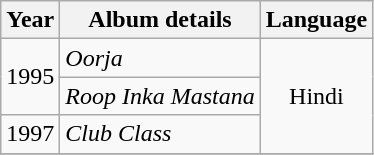<table class="wikitable" style="text-align:center;">
<tr>
<th>Year</th>
<th>Album details</th>
<th>Language</th>
</tr>
<tr>
<td rowspan="2">1995</td>
<td style="text-align:left;"><em>Oorja</em></td>
<td rowspan="3">Hindi</td>
</tr>
<tr>
<td style="text-align:left;"><em>Roop Inka Mastana</em></td>
</tr>
<tr>
<td>1997</td>
<td style="text-align:left;"><em>Club Class</em></td>
</tr>
<tr>
</tr>
</table>
